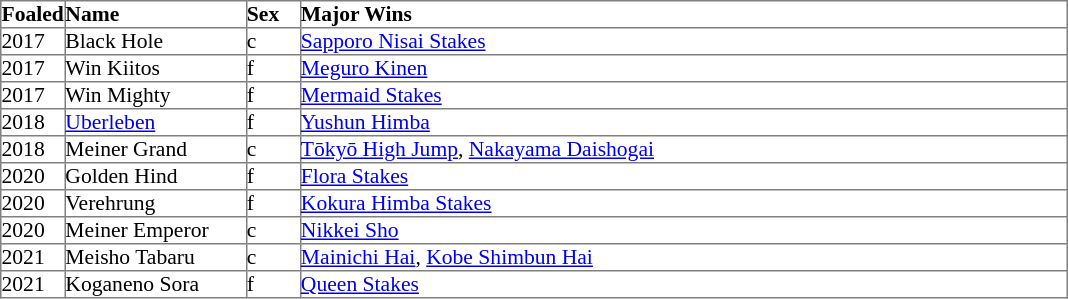<table cellpadding="0" border="1" style="border-collapse: collapse; font-size:90%">
<tr>
<td width="35px"><strong>Foaled</strong></td>
<td width="120px"><strong>Name</strong></td>
<td width="35px"><strong>Sex</strong></td>
<td width="510px"><strong>Major Wins</strong></td>
</tr>
<tr>
<td>2017</td>
<td>Black Hole</td>
<td>c</td>
<td><a href='#'>Sapporo Nisai Stakes</a></td>
</tr>
<tr>
<td>2017</td>
<td>Win Kiitos</td>
<td>f</td>
<td><a href='#'>Meguro Kinen</a></td>
</tr>
<tr>
<td>2017</td>
<td>Win Mighty</td>
<td>f</td>
<td><a href='#'>Mermaid Stakes</a></td>
</tr>
<tr>
<td>2018</td>
<td><a href='#'>Uberleben</a></td>
<td>f</td>
<td><a href='#'>Yushun Himba</a></td>
</tr>
<tr>
<td>2018</td>
<td>Meiner Grand</td>
<td>c</td>
<td><a href='#'>Tōkyō High Jump</a>, <a href='#'>Nakayama Daishogai</a></td>
</tr>
<tr>
<td>2020</td>
<td>Golden Hind</td>
<td>f</td>
<td><a href='#'>Flora Stakes</a></td>
</tr>
<tr>
<td>2020</td>
<td>Verehrung</td>
<td>f</td>
<td><a href='#'>Kokura Himba Stakes</a></td>
</tr>
<tr>
<td>2020</td>
<td>Meiner Emperor</td>
<td>c</td>
<td><a href='#'>Nikkei Sho</a></td>
</tr>
<tr>
<td>2021</td>
<td>Meisho Tabaru</td>
<td>c</td>
<td><a href='#'>Mainichi Hai</a>, <a href='#'>Kobe Shimbun Hai</a></td>
</tr>
<tr>
<td>2021</td>
<td>Koganeno Sora</td>
<td>f</td>
<td><a href='#'>Queen Stakes</a></td>
</tr>
</table>
